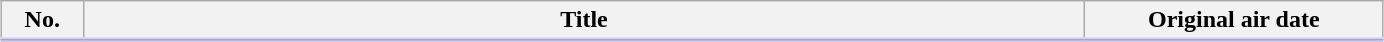<table class="wikitable" style="width:73%; margin:auto; background:#FFF;">
<tr style="border-bottom: 3px solid #CCF">
<th style="width:3em;">No.</th>
<th>Title</th>
<th style="width:12em;">Original air date</th>
</tr>
<tr>
</tr>
</table>
